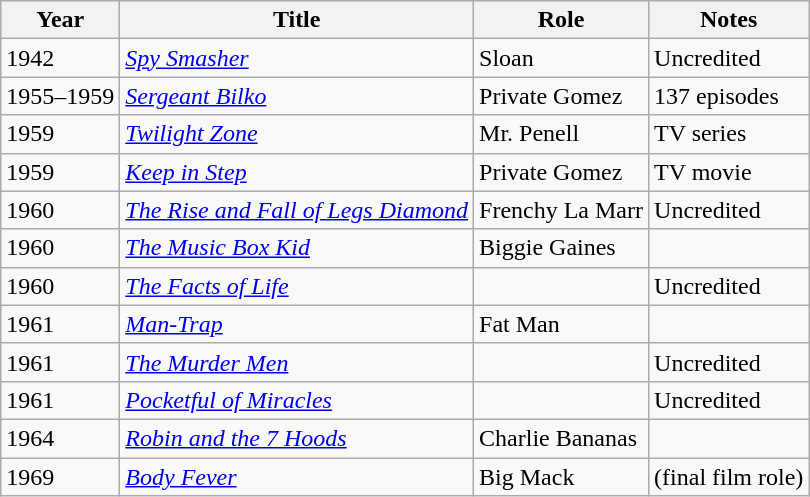<table class="wikitable">
<tr>
<th>Year</th>
<th>Title</th>
<th>Role</th>
<th>Notes</th>
</tr>
<tr>
<td>1942</td>
<td><em><a href='#'>Spy Smasher</a></em></td>
<td>Sloan</td>
<td>Uncredited</td>
</tr>
<tr>
<td>1955–1959</td>
<td><em><a href='#'>Sergeant Bilko</a></em></td>
<td>Private Gomez</td>
<td>137 episodes</td>
</tr>
<tr>
<td>1959</td>
<td><em><a href='#'>Twilight Zone</a></em></td>
<td>Mr. Penell</td>
<td>TV series</td>
</tr>
<tr>
<td>1959</td>
<td><em><a href='#'>Keep in Step</a></em></td>
<td>Private Gomez</td>
<td>TV movie</td>
</tr>
<tr>
<td>1960</td>
<td><em><a href='#'>The Rise and Fall of Legs Diamond</a></em></td>
<td>Frenchy La Marr</td>
<td>Uncredited</td>
</tr>
<tr>
<td>1960</td>
<td><em><a href='#'>The Music Box Kid</a></em></td>
<td>Biggie Gaines</td>
<td></td>
</tr>
<tr>
<td>1960</td>
<td><em><a href='#'>The Facts of Life</a></em></td>
<td></td>
<td>Uncredited</td>
</tr>
<tr>
<td>1961</td>
<td><em><a href='#'>Man-Trap</a></em></td>
<td>Fat Man</td>
<td></td>
</tr>
<tr>
<td>1961</td>
<td><em><a href='#'>The Murder Men</a></em></td>
<td></td>
<td>Uncredited</td>
</tr>
<tr>
<td>1961</td>
<td><em><a href='#'>Pocketful of Miracles</a></em></td>
<td></td>
<td>Uncredited</td>
</tr>
<tr>
<td>1964</td>
<td><em><a href='#'>Robin and the 7 Hoods</a></em></td>
<td>Charlie Bananas</td>
<td></td>
</tr>
<tr>
<td>1969</td>
<td><em><a href='#'>Body Fever</a></em></td>
<td>Big Mack</td>
<td>(final film role)</td>
</tr>
</table>
